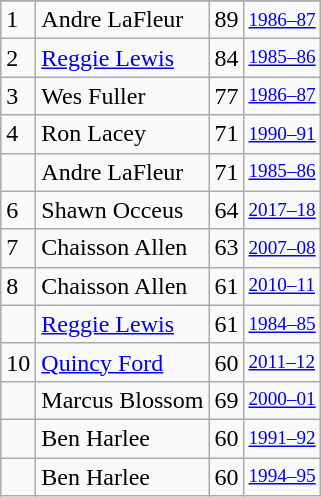<table class="wikitable">
<tr>
</tr>
<tr>
<td>1</td>
<td>Andre LaFleur</td>
<td>89</td>
<td style="font-size:80%;"><a href='#'>1986–87</a></td>
</tr>
<tr>
<td>2</td>
<td><a href='#'>Reggie Lewis</a></td>
<td>84</td>
<td style="font-size:80%;"><a href='#'>1985–86</a></td>
</tr>
<tr>
<td>3</td>
<td>Wes Fuller</td>
<td>77</td>
<td style="font-size:80%;"><a href='#'>1986–87</a></td>
</tr>
<tr>
<td>4</td>
<td>Ron Lacey</td>
<td>71</td>
<td style="font-size:80%;"><a href='#'>1990–91</a></td>
</tr>
<tr>
<td></td>
<td>Andre LaFleur</td>
<td>71</td>
<td style="font-size:80%;"><a href='#'>1985–86</a></td>
</tr>
<tr>
<td>6</td>
<td>Shawn Occeus</td>
<td>64</td>
<td style="font-size:80%;"><a href='#'>2017–18</a></td>
</tr>
<tr>
<td>7</td>
<td>Chaisson Allen</td>
<td>63</td>
<td style="font-size:80%;"><a href='#'>2007–08</a></td>
</tr>
<tr>
<td>8</td>
<td>Chaisson Allen</td>
<td>61</td>
<td style="font-size:80%;"><a href='#'>2010–11</a></td>
</tr>
<tr>
<td></td>
<td><a href='#'>Reggie Lewis</a></td>
<td>61</td>
<td style="font-size:80%;"><a href='#'>1984–85</a></td>
</tr>
<tr>
<td>10</td>
<td><a href='#'>Quincy Ford</a></td>
<td>60</td>
<td style="font-size:80%;"><a href='#'>2011–12</a></td>
</tr>
<tr>
<td></td>
<td>Marcus Blossom</td>
<td>69</td>
<td style="font-size:80%;"><a href='#'>2000–01</a></td>
</tr>
<tr>
<td></td>
<td>Ben Harlee</td>
<td>60</td>
<td style="font-size:80%;"><a href='#'>1991–92</a></td>
</tr>
<tr>
<td></td>
<td>Ben Harlee</td>
<td>60</td>
<td style="font-size:80%;"><a href='#'>1994–95</a></td>
</tr>
</table>
